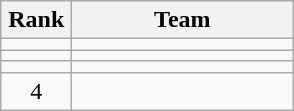<table class="wikitable" style="text-align: center;">
<tr>
<th width=40>Rank</th>
<th width=140>Team</th>
</tr>
<tr align=center>
<td></td>
<td style="text-align:left;"></td>
</tr>
<tr align=center>
<td></td>
<td style="text-align:left;"></td>
</tr>
<tr align=center>
<td></td>
<td style="text-align:left;"></td>
</tr>
<tr align=center>
<td>4</td>
<td style="text-align:left;"></td>
</tr>
</table>
